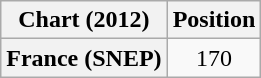<table class="wikitable plainrowheaders" style="text-align:center">
<tr>
<th scope="col">Chart (2012)</th>
<th scope="col">Position</th>
</tr>
<tr>
<th scope="row">France (SNEP)</th>
<td>170</td>
</tr>
</table>
